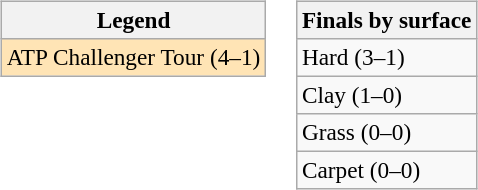<table>
<tr valign=top>
<td><br><table class=wikitable style=font-size:97%>
<tr>
<th>Legend</th>
</tr>
<tr bgcolor=moccasin>
<td>ATP Challenger Tour (4–1)</td>
</tr>
</table>
</td>
<td><br><table class=wikitable style=font-size:97%>
<tr>
<th>Finals by surface</th>
</tr>
<tr>
<td>Hard (3–1)</td>
</tr>
<tr>
<td>Clay (1–0)</td>
</tr>
<tr>
<td>Grass (0–0)</td>
</tr>
<tr>
<td>Carpet (0–0)</td>
</tr>
</table>
</td>
</tr>
</table>
